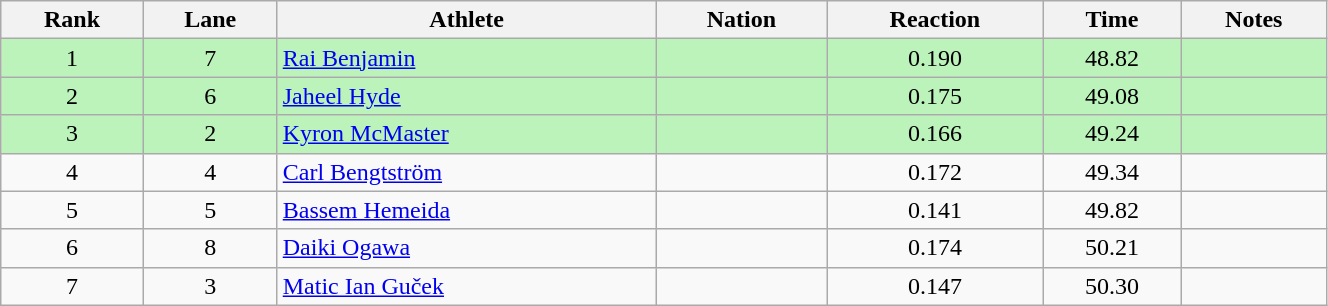<table class="wikitable sortable" style="text-align:center;width: 70%;">
<tr>
<th>Rank</th>
<th>Lane</th>
<th>Athlete</th>
<th>Nation</th>
<th>Reaction</th>
<th>Time</th>
<th>Notes</th>
</tr>
<tr bgcolor=bbf3bb>
<td>1</td>
<td>7</td>
<td align="left"><a href='#'>Rai Benjamin</a></td>
<td align="left"></td>
<td>0.190</td>
<td>48.82</td>
<td></td>
</tr>
<tr bgcolor=bbf3bb>
<td>2</td>
<td>6</td>
<td align="left"><a href='#'>Jaheel Hyde</a></td>
<td align="left"></td>
<td>0.175</td>
<td>49.08</td>
<td></td>
</tr>
<tr bgcolor=bbf3bb>
<td>3</td>
<td>2</td>
<td align="left"><a href='#'>Kyron McMaster</a></td>
<td align="left"></td>
<td>0.166</td>
<td>49.24</td>
<td></td>
</tr>
<tr>
<td>4</td>
<td>4</td>
<td align="left"><a href='#'>Carl Bengtström</a></td>
<td align="left"></td>
<td>0.172</td>
<td>49.34</td>
<td></td>
</tr>
<tr>
<td>5</td>
<td>5</td>
<td align="left"><a href='#'>Bassem Hemeida</a></td>
<td align="left"></td>
<td>0.141</td>
<td>49.82</td>
<td></td>
</tr>
<tr>
<td>6</td>
<td>8</td>
<td align="left"><a href='#'>Daiki Ogawa</a></td>
<td align="left"></td>
<td>0.174</td>
<td>50.21</td>
<td></td>
</tr>
<tr>
<td>7</td>
<td>3</td>
<td align="left"><a href='#'>Matic Ian Guček</a></td>
<td align="left"></td>
<td>0.147</td>
<td>50.30</td>
<td></td>
</tr>
</table>
